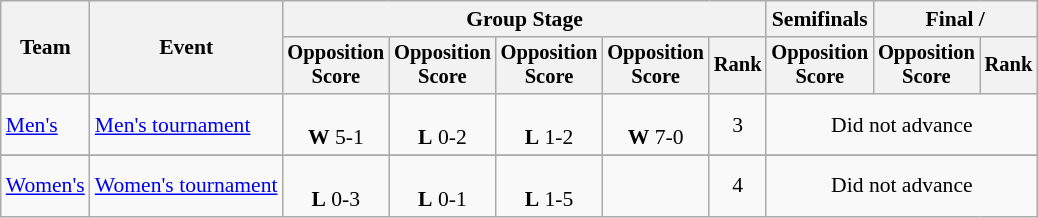<table class="wikitable" style="font-size:90%">
<tr>
<th rowspan=2>Team</th>
<th rowspan=2>Event</th>
<th colspan=5>Group Stage</th>
<th>Semifinals</th>
<th colspan=2>Final / </th>
</tr>
<tr style="font-size:95%">
<th>Opposition<br>Score</th>
<th>Opposition<br>Score</th>
<th>Opposition<br>Score</th>
<th>Opposition<br>Score</th>
<th>Rank</th>
<th>Opposition<br>Score</th>
<th>Opposition<br>Score</th>
<th>Rank</th>
</tr>
<tr align=center>
<td align=left><a href='#'>Men's</a></td>
<td align=left><a href='#'>Men's tournament</a></td>
<td><br> <strong>W</strong> 5-1</td>
<td><br><strong>L</strong> 0-2</td>
<td><br><strong>L</strong> 1-2</td>
<td><br><strong>W</strong> 7-0</td>
<td>3</td>
<td colspan="3">Did not advance</td>
</tr>
<tr>
</tr>
<tr align=center>
<td align=left><a href='#'>Women's</a></td>
<td align=left><a href='#'>Women's tournament</a></td>
<td><br><strong>L</strong> 0-3</td>
<td><br><strong>L</strong> 0-1</td>
<td><br><strong>L</strong> 1-5</td>
<td></td>
<td>4</td>
<td colspan="3">Did not advance</td>
</tr>
</table>
